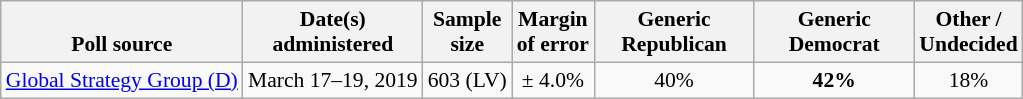<table class="wikitable" style="font-size:90%;text-align:center;">
<tr valign=bottom>
<th>Poll source</th>
<th>Date(s)<br>administered</th>
<th>Sample<br>size</th>
<th>Margin<br>of error</th>
<th style="width:100px;">Generic<br>Republican</th>
<th style="width:100px;">Generic<br>Democrat</th>
<th>Other /<br>Undecided</th>
</tr>
<tr>
<td style="text-align:left;"><a href='#'>Global Strategy Group (D)</a></td>
<td>March 17–19, 2019</td>
<td>603 (LV)</td>
<td>± 4.0%</td>
<td>40%</td>
<td><strong>42%</strong></td>
<td>18%</td>
</tr>
</table>
